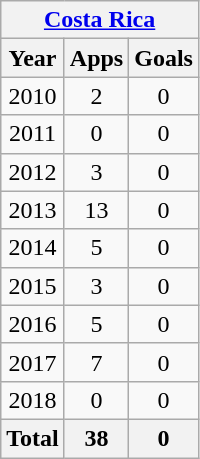<table class="wikitable" style="text-align:center">
<tr>
<th colspan=3><a href='#'>Costa Rica</a></th>
</tr>
<tr>
<th>Year</th>
<th>Apps</th>
<th>Goals</th>
</tr>
<tr>
<td>2010</td>
<td>2</td>
<td>0</td>
</tr>
<tr>
<td>2011</td>
<td>0</td>
<td>0</td>
</tr>
<tr>
<td>2012</td>
<td>3</td>
<td>0</td>
</tr>
<tr>
<td>2013</td>
<td>13</td>
<td>0</td>
</tr>
<tr>
<td>2014</td>
<td>5</td>
<td>0</td>
</tr>
<tr>
<td>2015</td>
<td>3</td>
<td>0</td>
</tr>
<tr>
<td>2016</td>
<td>5</td>
<td>0</td>
</tr>
<tr>
<td>2017</td>
<td>7</td>
<td>0</td>
</tr>
<tr>
<td>2018</td>
<td>0</td>
<td>0</td>
</tr>
<tr>
<th>Total</th>
<th>38</th>
<th>0</th>
</tr>
</table>
